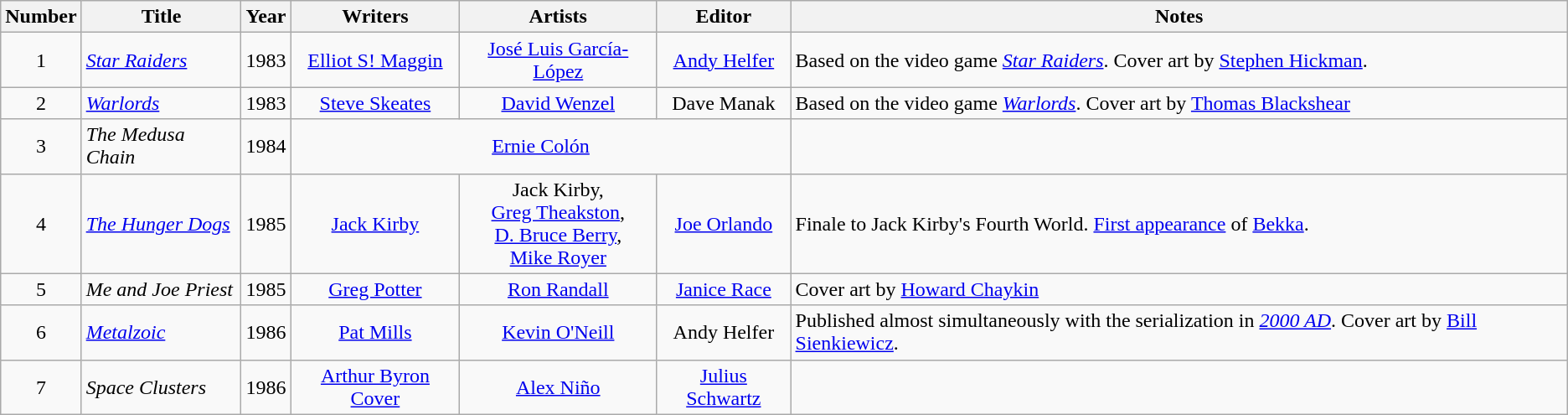<table class="wikitable">
<tr>
<th>Number</th>
<th>Title</th>
<th>Year</th>
<th>Writers</th>
<th>Artists</th>
<th>Editor</th>
<th>Notes</th>
</tr>
<tr>
<td align="center">1</td>
<td><em><a href='#'>Star Raiders</a></em></td>
<td>1983</td>
<td align="center"><a href='#'>Elliot S! Maggin</a></td>
<td align="center"><a href='#'>José Luis García-López</a></td>
<td align="center"><a href='#'>Andy Helfer</a></td>
<td>Based on the video game <em><a href='#'>Star Raiders</a></em>. Cover art by <a href='#'>Stephen Hickman</a>.</td>
</tr>
<tr>
<td align="center">2</td>
<td><em><a href='#'>Warlords</a></em></td>
<td>1983</td>
<td align="center"><a href='#'>Steve Skeates</a></td>
<td align="center"><a href='#'>David Wenzel</a></td>
<td align="center">Dave Manak</td>
<td>Based on the video game <em><a href='#'>Warlords</a></em>. Cover art by <a href='#'>Thomas Blackshear</a></td>
</tr>
<tr>
<td align="center">3</td>
<td><em>The Medusa Chain</em></td>
<td>1984</td>
<td align="center" colspan="3"><a href='#'>Ernie Colón</a></td>
<td></td>
</tr>
<tr>
<td align="center">4</td>
<td><em><a href='#'>The Hunger Dogs</a></em></td>
<td>1985</td>
<td align="center"><a href='#'>Jack Kirby</a></td>
<td align="center">Jack Kirby, <br><a href='#'>Greg Theakston</a>, <br><a href='#'>D. Bruce Berry</a>, <br><a href='#'>Mike Royer</a></td>
<td align="center"><a href='#'>Joe Orlando</a></td>
<td>Finale to Jack Kirby's Fourth World. <a href='#'>First appearance</a> of <a href='#'>Bekka</a>.</td>
</tr>
<tr>
<td align="center">5</td>
<td><em>Me and Joe Priest</em></td>
<td>1985</td>
<td align="center"><a href='#'>Greg Potter</a></td>
<td align="center"><a href='#'>Ron Randall</a></td>
<td align="center"><a href='#'>Janice Race</a></td>
<td>Cover art by <a href='#'>Howard Chaykin</a></td>
</tr>
<tr>
<td align="center">6</td>
<td><em><a href='#'>Metalzoic</a></em></td>
<td>1986</td>
<td align="center"><a href='#'>Pat Mills</a></td>
<td align="center"><a href='#'>Kevin O'Neill</a></td>
<td align="center">Andy Helfer</td>
<td>Published almost simultaneously with the serialization in <em><a href='#'>2000 AD</a></em>. Cover art by <a href='#'>Bill Sienkiewicz</a>.</td>
</tr>
<tr>
<td align="center">7</td>
<td><em>Space Clusters</em></td>
<td>1986</td>
<td align="center"><a href='#'>Arthur Byron Cover</a></td>
<td align="center"><a href='#'>Alex Niño</a></td>
<td align="center"><a href='#'>Julius Schwartz</a></td>
<td></td>
</tr>
</table>
